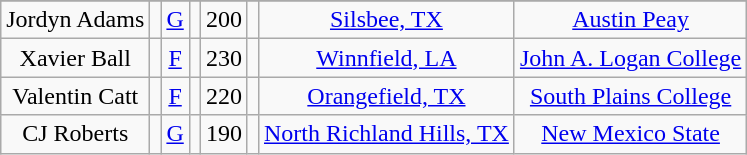<table class="wikitable sortable" style="text-align: center">
<tr align=center>
</tr>
<tr>
<td>Jordyn Adams</td>
<td></td>
<td><a href='#'>G</a></td>
<td></td>
<td>200</td>
<td></td>
<td><a href='#'>Silsbee, TX</a></td>
<td><a href='#'>Austin Peay</a></td>
</tr>
<tr>
<td>Xavier Ball</td>
<td></td>
<td><a href='#'>F</a></td>
<td></td>
<td>230</td>
<td></td>
<td><a href='#'>Winnfield, LA</a></td>
<td><a href='#'>John A. Logan College</a></td>
</tr>
<tr>
<td>Valentin Catt</td>
<td></td>
<td><a href='#'>F</a></td>
<td></td>
<td>220</td>
<td></td>
<td><a href='#'>Orangefield, TX</a></td>
<td><a href='#'>South Plains College</a></td>
</tr>
<tr>
<td>CJ Roberts</td>
<td></td>
<td><a href='#'>G</a></td>
<td></td>
<td>190</td>
<td></td>
<td><a href='#'>North Richland Hills, TX</a></td>
<td><a href='#'>New Mexico State</a></td>
</tr>
</table>
